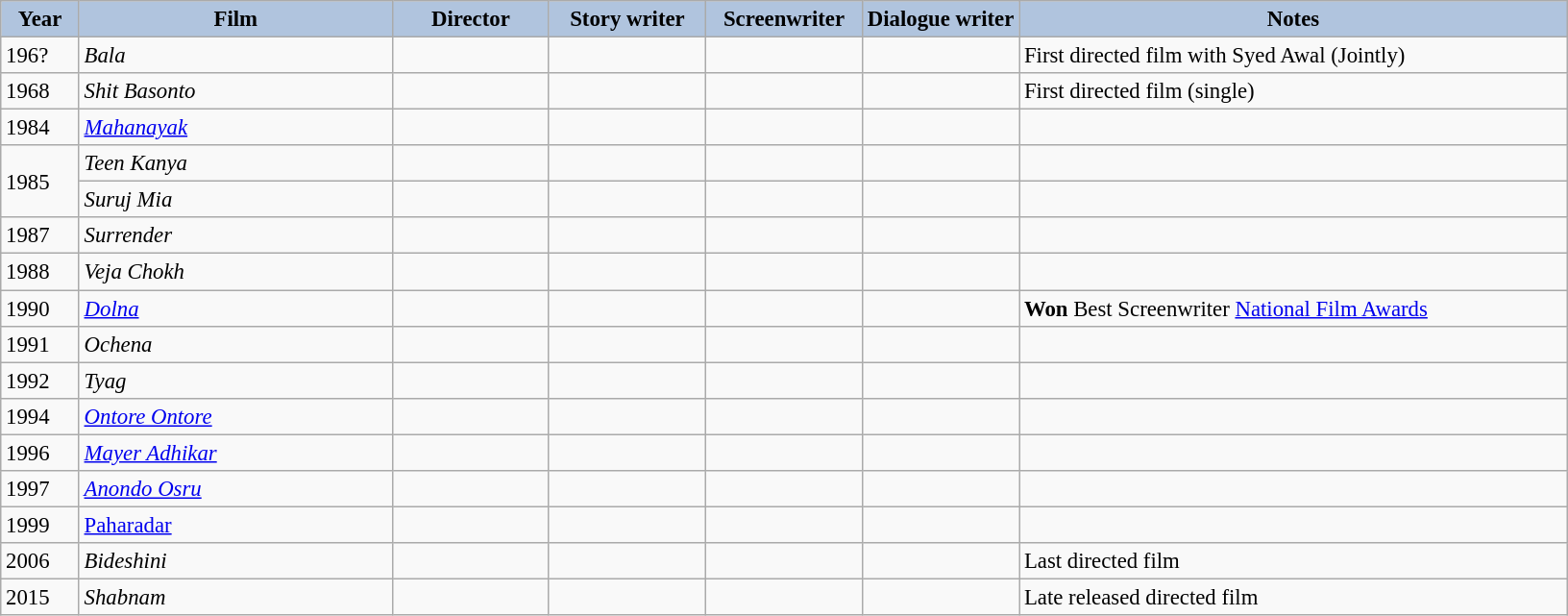<table class="wikitable" style="font-size: 95%;">
<tr>
<th style="background:#B0C4DE; width:5%">Year</th>
<th style="background:#B0C4DE; width:20%">Film</th>
<th style="background:#B0C4DE; width:10%">Director</th>
<th style="background:#B0C4DE; width:10%">Story writer</th>
<th style="background:#B0C4DE; width:10%">Screenwriter</th>
<th style="background:#B0C4DE; width:10%">Dialogue writer</th>
<th style="background:#B0C4DE; width:35%">Notes</th>
</tr>
<tr>
<td>196?</td>
<td><em>Bala</em></td>
<td></td>
<td></td>
<td></td>
<td></td>
<td>First directed film with Syed Awal (Jointly)</td>
</tr>
<tr>
<td>1968</td>
<td><em>Shit Basonto</em></td>
<td></td>
<td></td>
<td></td>
<td></td>
<td>First directed film (single)</td>
</tr>
<tr>
<td>1984</td>
<td><em><a href='#'>Mahanayak</a></em></td>
<td></td>
<td></td>
<td></td>
<td></td>
<td></td>
</tr>
<tr>
<td rowspan="2">1985</td>
<td><em>Teen Kanya</em></td>
<td></td>
<td></td>
<td></td>
<td></td>
<td></td>
</tr>
<tr>
<td><em>Suruj Mia</em></td>
<td></td>
<td></td>
<td></td>
<td></td>
<td></td>
</tr>
<tr>
<td>1987</td>
<td><em>Surrender</em></td>
<td></td>
<td></td>
<td></td>
<td></td>
<td></td>
</tr>
<tr>
<td>1988</td>
<td><em>Veja Chokh</em></td>
<td></td>
<td></td>
<td></td>
<td></td>
<td></td>
</tr>
<tr>
<td>1990</td>
<td><em><a href='#'>Dolna</a></em></td>
<td></td>
<td></td>
<td></td>
<td></td>
<td><strong>Won</strong> Best Screenwriter  <a href='#'>National Film Awards</a></td>
</tr>
<tr>
<td>1991</td>
<td><em>Ochena</em></td>
<td></td>
<td></td>
<td></td>
<td></td>
<td></td>
</tr>
<tr>
<td>1992</td>
<td><em>Tyag</em></td>
<td></td>
<td></td>
<td></td>
<td></td>
<td></td>
</tr>
<tr>
<td>1994</td>
<td><em><a href='#'>Ontore Ontore</a></em></td>
<td></td>
<td></td>
<td></td>
<td></td>
<td></td>
</tr>
<tr>
<td>1996</td>
<td><em><a href='#'>Mayer Adhikar</a></em></td>
<td></td>
<td></td>
<td></td>
<td></td>
<td></td>
</tr>
<tr>
<td>1997</td>
<td><em><a href='#'>Anondo Osru</a></em></td>
<td></td>
<td></td>
<td></td>
<td></td>
<td></td>
</tr>
<tr>
<td>1999</td>
<td><a href='#'>Paharadar</a></td>
<td></td>
<td></td>
<td></td>
<td></td>
<td></td>
</tr>
<tr>
<td>2006</td>
<td><em>Bideshini</em></td>
<td></td>
<td></td>
<td></td>
<td></td>
<td>Last directed film</td>
</tr>
<tr>
<td>2015</td>
<td><em>Shabnam</em></td>
<td></td>
<td></td>
<td></td>
<td></td>
<td>Late released directed film</td>
</tr>
</table>
